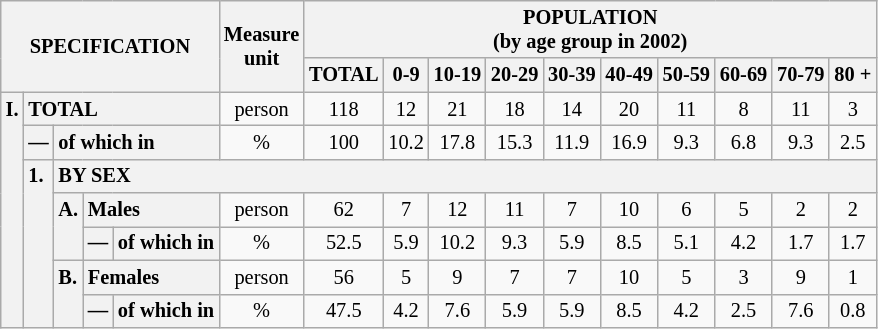<table class="wikitable" style="font-size:85%; text-align:center">
<tr>
<th rowspan="2" colspan="5">SPECIFICATION</th>
<th rowspan="2">Measure<br> unit</th>
<th colspan="10" rowspan="1">POPULATION<br> (by age group in 2002)</th>
</tr>
<tr>
<th>TOTAL</th>
<th>0-9</th>
<th>10-19</th>
<th>20-29</th>
<th>30-39</th>
<th>40-49</th>
<th>50-59</th>
<th>60-69</th>
<th>70-79</th>
<th>80 +</th>
</tr>
<tr>
<th style="text-align:left" valign="top" rowspan="7">I.</th>
<th style="text-align:left" colspan="4">TOTAL</th>
<td>person</td>
<td>118</td>
<td>12</td>
<td>21</td>
<td>18</td>
<td>14</td>
<td>20</td>
<td>11</td>
<td>8</td>
<td>11</td>
<td>3</td>
</tr>
<tr>
<th style="text-align:left" valign="top">—</th>
<th style="text-align:left" colspan="3">of which in</th>
<td>%</td>
<td>100</td>
<td>10.2</td>
<td>17.8</td>
<td>15.3</td>
<td>11.9</td>
<td>16.9</td>
<td>9.3</td>
<td>6.8</td>
<td>9.3</td>
<td>2.5</td>
</tr>
<tr>
<th style="text-align:left" valign="top" rowspan="5">1.</th>
<th style="text-align:left" colspan="14">BY SEX</th>
</tr>
<tr>
<th style="text-align:left" valign="top" rowspan="2">A.</th>
<th style="text-align:left" colspan="2">Males</th>
<td>person</td>
<td>62</td>
<td>7</td>
<td>12</td>
<td>11</td>
<td>7</td>
<td>10</td>
<td>6</td>
<td>5</td>
<td>2</td>
<td>2</td>
</tr>
<tr>
<th style="text-align:left" valign="top">—</th>
<th style="text-align:left" colspan="1">of which in</th>
<td>%</td>
<td>52.5</td>
<td>5.9</td>
<td>10.2</td>
<td>9.3</td>
<td>5.9</td>
<td>8.5</td>
<td>5.1</td>
<td>4.2</td>
<td>1.7</td>
<td>1.7</td>
</tr>
<tr>
<th style="text-align:left" valign="top" rowspan="2">B.</th>
<th style="text-align:left" colspan="2">Females</th>
<td>person</td>
<td>56</td>
<td>5</td>
<td>9</td>
<td>7</td>
<td>7</td>
<td>10</td>
<td>5</td>
<td>3</td>
<td>9</td>
<td>1</td>
</tr>
<tr>
<th style="text-align:left" valign="top">—</th>
<th style="text-align:left" colspan="1">of which in</th>
<td>%</td>
<td>47.5</td>
<td>4.2</td>
<td>7.6</td>
<td>5.9</td>
<td>5.9</td>
<td>8.5</td>
<td>4.2</td>
<td>2.5</td>
<td>7.6</td>
<td>0.8</td>
</tr>
</table>
